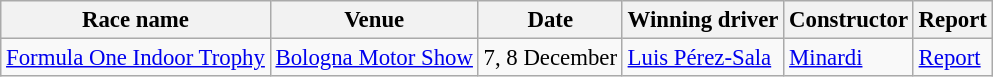<table class="wikitable" style="font-size:95%">
<tr>
<th>Race name</th>
<th>Venue</th>
<th>Date</th>
<th>Winning driver</th>
<th>Constructor</th>
<th>Report</th>
</tr>
<tr>
<td> <a href='#'>Formula One Indoor Trophy</a></td>
<td><a href='#'>Bologna Motor Show</a></td>
<td>7, 8 December</td>
<td> <a href='#'>Luis Pérez-Sala</a></td>
<td> <a href='#'>Minardi</a></td>
<td><a href='#'>Report</a></td>
</tr>
</table>
